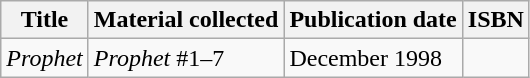<table class="wikitable">
<tr>
<th>Title</th>
<th>Material collected</th>
<th>Publication date</th>
<th>ISBN</th>
</tr>
<tr>
<td valign="top"><em>Prophet</em></td>
<td valign="top"><em>Prophet</em> #1–7</td>
<td valign="top">December 1998</td>
<td valign="top"></td>
</tr>
</table>
